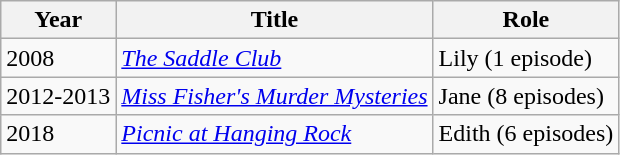<table class="wikitable sortable">
<tr>
<th>Year</th>
<th>Title</th>
<th>Role</th>
</tr>
<tr>
<td>2008</td>
<td><em><a href='#'>The Saddle Club</a></em></td>
<td>Lily (1 episode)</td>
</tr>
<tr>
<td>2012-2013</td>
<td><em><a href='#'>Miss Fisher's Murder Mysteries</a></em></td>
<td>Jane (8 episodes) </td>
</tr>
<tr>
<td>2018</td>
<td><em><a href='#'>Picnic at Hanging Rock</a></em></td>
<td>Edith  (6 episodes) </td>
</tr>
</table>
